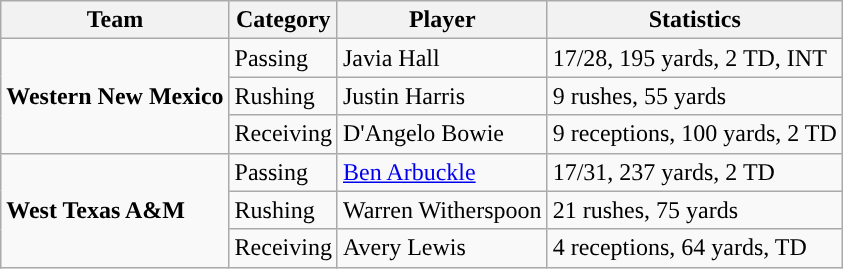<table class="wikitable" style="float: left;">
<tr>
<th>Team</th>
<th>Category</th>
<th>Player</th>
<th>Statistics</th>
</tr>
<tr>
<td rowspan=3><strong>Western New Mexico</strong></td>
<td>Passing</td>
<td>Javia Hall</td>
<td>17/28, 195 yards, 2 TD, INT</td>
</tr>
<tr>
<td>Rushing</td>
<td>Justin Harris</td>
<td>9 rushes, 55 yards</td>
</tr>
<tr>
<td>Receiving</td>
<td>D'Angelo Bowie</td>
<td>9 receptions, 100 yards, 2 TD</td>
</tr>
<tr>
<td rowspan=3><strong>West Texas A&M</strong></td>
<td>Passing</td>
<td><a href='#'>Ben Arbuckle</a></td>
<td>17/31, 237 yards, 2 TD</td>
</tr>
<tr>
<td>Rushing</td>
<td>Warren Witherspoon</td>
<td>21 rushes, 75 yards</td>
</tr>
<tr>
<td>Receiving</td>
<td>Avery Lewis</td>
<td>4 receptions, 64 yards, TD</td>
</tr>
</table>
